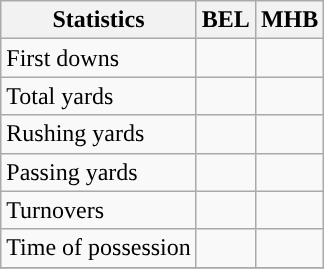<table class="wikitable" style="float: left;">
<tr>
<th>Statistics</th>
<th>BEL</th>
<th>MHB</th>
</tr>
<tr>
<td>First downs</td>
<td></td>
<td></td>
</tr>
<tr>
<td>Total yards</td>
<td></td>
<td></td>
</tr>
<tr>
<td>Rushing yards</td>
<td></td>
<td></td>
</tr>
<tr>
<td>Passing yards</td>
<td></td>
<td></td>
</tr>
<tr>
<td>Turnovers</td>
<td></td>
<td></td>
</tr>
<tr>
<td>Time of possession</td>
<td></td>
<td></td>
</tr>
<tr>
</tr>
</table>
